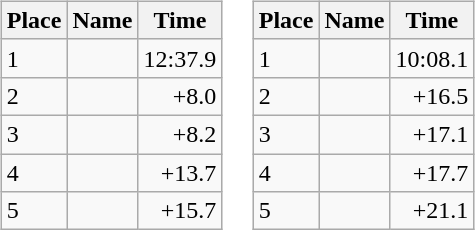<table border="0">
<tr>
<td valign="top"><br><table class="wikitable">
<tr>
<th>Place</th>
<th>Name</th>
<th>Time</th>
</tr>
<tr>
<td>1</td>
<td></td>
<td align="right">12:37.9</td>
</tr>
<tr>
<td>2</td>
<td></td>
<td align="right">+8.0</td>
</tr>
<tr>
<td>3</td>
<td></td>
<td align="right">+8.2</td>
</tr>
<tr>
<td>4</td>
<td></td>
<td align="right">+13.7</td>
</tr>
<tr>
<td>5</td>
<td></td>
<td align="right">+15.7</td>
</tr>
</table>
</td>
<td valign="top"><br><table class="wikitable">
<tr>
<th>Place</th>
<th>Name</th>
<th>Time</th>
</tr>
<tr>
<td>1</td>
<td></td>
<td align="right">10:08.1</td>
</tr>
<tr>
<td>2</td>
<td></td>
<td align="right">+16.5</td>
</tr>
<tr>
<td>3</td>
<td></td>
<td align="right">+17.1</td>
</tr>
<tr>
<td>4</td>
<td></td>
<td align="right">+17.7</td>
</tr>
<tr>
<td>5</td>
<td></td>
<td align="right">+21.1</td>
</tr>
</table>
</td>
</tr>
</table>
